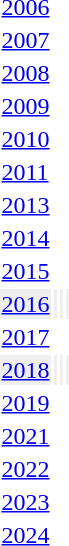<table>
<tr>
<td><a href='#'>2006</a></td>
<td></td>
<td></td>
<td></td>
</tr>
<tr>
<td><a href='#'>2007</a></td>
<td></td>
<td></td>
<td></td>
</tr>
<tr>
<td><a href='#'>2008</a></td>
<td></td>
<td></td>
<td></td>
</tr>
<tr>
<td><a href='#'>2009</a></td>
<td></td>
<td></td>
<td></td>
</tr>
<tr>
<td><a href='#'>2010</a></td>
<td></td>
<td></td>
<td></td>
</tr>
<tr>
<td><a href='#'>2011</a></td>
<td></td>
<td></td>
<td></td>
</tr>
<tr>
<td><a href='#'>2013</a></td>
<td></td>
<td></td>
<td></td>
</tr>
<tr>
<td><a href='#'>2014</a></td>
<td></td>
<td></td>
<td></td>
</tr>
<tr>
<td><a href='#'>2015</a></td>
<td></td>
<td></td>
<td></td>
</tr>
<tr bgcolor="#EFEFEF">
<td><a href='#'>2016</a></td>
<td></td>
<td></td>
<td></td>
</tr>
<tr>
<td><a href='#'>2017</a></td>
<td></td>
<td></td>
<td></td>
</tr>
<tr bgcolor="#EFEFEF">
<td><a href='#'>2018</a></td>
<td></td>
<td></td>
<td></td>
</tr>
<tr>
<td><a href='#'>2019</a></td>
<td></td>
<td></td>
<td></td>
</tr>
<tr>
<td><a href='#'>2021</a></td>
<td></td>
<td></td>
<td></td>
</tr>
<tr>
<td><a href='#'>2022</a></td>
<td></td>
<td></td>
<td></td>
</tr>
<tr>
<td><a href='#'>2023</a></td>
<td></td>
<td></td>
<td></td>
</tr>
<tr>
<td><a href='#'>2024</a></td>
<td></td>
<td></td>
<td></td>
</tr>
</table>
